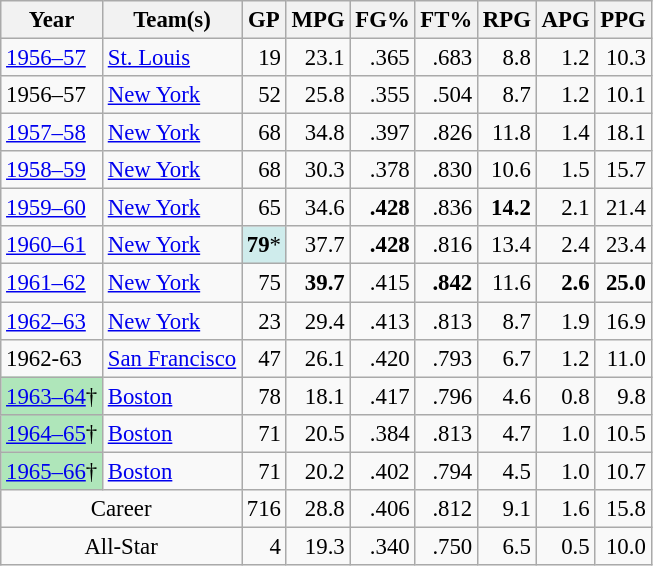<table class="wikitable sortable" style="font-size:95%; text-align:right;">
<tr>
<th>Year</th>
<th>Team(s)</th>
<th>GP</th>
<th>MPG</th>
<th>FG%</th>
<th>FT%</th>
<th>RPG</th>
<th>APG</th>
<th>PPG</th>
</tr>
<tr>
<td style="text-align:left;"><a href='#'>1956–57</a></td>
<td style="text-align:left;"><a href='#'>St. Louis</a></td>
<td>19</td>
<td>23.1</td>
<td>.365</td>
<td>.683</td>
<td>8.8</td>
<td>1.2</td>
<td>10.3</td>
</tr>
<tr>
<td style="text-align:left;">1956–57</td>
<td style="text-align:left;"><a href='#'>New York</a></td>
<td>52</td>
<td>25.8</td>
<td>.355</td>
<td>.504</td>
<td>8.7</td>
<td>1.2</td>
<td>10.1</td>
</tr>
<tr>
<td style="text-align:left;"><a href='#'>1957–58</a></td>
<td style="text-align:left;"><a href='#'>New York</a></td>
<td>68</td>
<td>34.8</td>
<td>.397</td>
<td>.826</td>
<td>11.8</td>
<td>1.4</td>
<td>18.1</td>
</tr>
<tr>
<td style="text-align:left;"><a href='#'>1958–59</a></td>
<td style="text-align:left;"><a href='#'>New York</a></td>
<td>68</td>
<td>30.3</td>
<td>.378</td>
<td>.830</td>
<td>10.6</td>
<td>1.5</td>
<td>15.7</td>
</tr>
<tr>
<td style="text-align:left;"><a href='#'>1959–60</a></td>
<td style="text-align:left;"><a href='#'>New York</a></td>
<td>65</td>
<td>34.6</td>
<td><strong>.428</strong></td>
<td>.836</td>
<td><strong>14.2</strong></td>
<td>2.1</td>
<td>21.4</td>
</tr>
<tr>
<td style="text-align:left;"><a href='#'>1960–61</a></td>
<td style="text-align:left;"><a href='#'>New York</a></td>
<td bgcolor="CFECEC"><strong>79</strong>*</td>
<td>37.7</td>
<td><strong>.428</strong></td>
<td>.816</td>
<td>13.4</td>
<td>2.4</td>
<td>23.4</td>
</tr>
<tr>
<td style="text-align:left;"><a href='#'>1961–62</a></td>
<td style="text-align:left;"><a href='#'>New York</a></td>
<td>75</td>
<td><strong>39.7</strong></td>
<td>.415</td>
<td><strong>.842</strong></td>
<td>11.6</td>
<td><strong>2.6</strong></td>
<td><strong>25.0</strong></td>
</tr>
<tr>
<td style="text-align:left;"><a href='#'>1962–63</a></td>
<td style="text-align:left;"><a href='#'>New York</a></td>
<td>23</td>
<td>29.4</td>
<td>.413</td>
<td>.813</td>
<td>8.7</td>
<td>1.9</td>
<td>16.9</td>
</tr>
<tr>
<td style="text-align:left;">1962-63</td>
<td style="text-align:left;"><a href='#'>San Francisco</a></td>
<td>47</td>
<td>26.1</td>
<td>.420</td>
<td>.793</td>
<td>6.7</td>
<td>1.2</td>
<td>11.0</td>
</tr>
<tr>
<td style="text-align:left;background:#afe6ba;"><a href='#'>1963–64</a>†</td>
<td style="text-align:left;"><a href='#'>Boston</a></td>
<td>78</td>
<td>18.1</td>
<td>.417</td>
<td>.796</td>
<td>4.6</td>
<td>0.8</td>
<td>9.8</td>
</tr>
<tr>
<td style="text-align:left;background:#afe6ba;"><a href='#'>1964–65</a>†</td>
<td style="text-align:left;"><a href='#'>Boston</a></td>
<td>71</td>
<td>20.5</td>
<td>.384</td>
<td>.813</td>
<td>4.7</td>
<td>1.0</td>
<td>10.5</td>
</tr>
<tr>
<td style="text-align:left;background:#afe6ba;"><a href='#'>1965–66</a>†</td>
<td style="text-align:left;"><a href='#'>Boston</a></td>
<td>71</td>
<td>20.2</td>
<td>.402</td>
<td>.794</td>
<td>4.5</td>
<td>1.0</td>
<td>10.7</td>
</tr>
<tr class="sortbottom">
<td style="text-align:center;" colspan="2">Career</td>
<td>716</td>
<td>28.8</td>
<td>.406</td>
<td>.812</td>
<td>9.1</td>
<td>1.6</td>
<td>15.8</td>
</tr>
<tr class="sortbottom">
<td style="text-align:center;" colspan=2>All-Star</td>
<td>4</td>
<td>19.3</td>
<td>.340</td>
<td>.750</td>
<td>6.5</td>
<td>0.5</td>
<td>10.0</td>
</tr>
</table>
